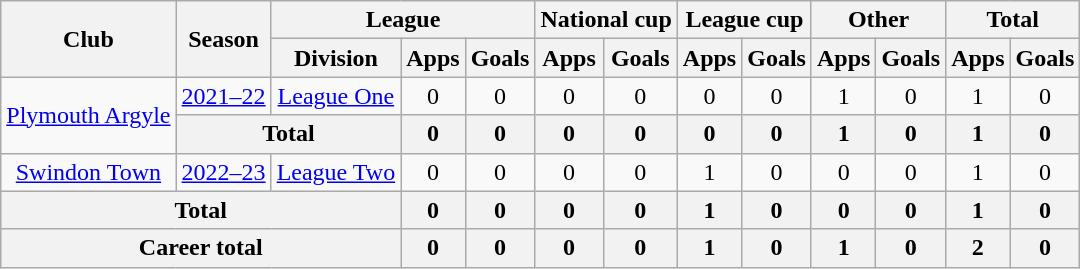<table class="wikitable" style="text-align:center">
<tr>
<th rowspan="2">Club</th>
<th rowspan="2">Season</th>
<th colspan="3">League</th>
<th colspan="2">National cup</th>
<th colspan="2">League cup</th>
<th colspan="2">Other</th>
<th colspan="2">Total</th>
</tr>
<tr>
<th>Division</th>
<th>Apps</th>
<th>Goals</th>
<th>Apps</th>
<th>Goals</th>
<th>Apps</th>
<th>Goals</th>
<th>Apps</th>
<th>Goals</th>
<th>Apps</th>
<th>Goals</th>
</tr>
<tr>
<td rowspan="2"><a href='#'>Plymouth Argyle</a></td>
<td><a href='#'>2021–22</a></td>
<td colspan=1><a href='#'>League One</a></td>
<td>0</td>
<td>0</td>
<td>0</td>
<td>0</td>
<td>0</td>
<td>0</td>
<td>1</td>
<td>0</td>
<td>1</td>
<td>0</td>
</tr>
<tr>
<th colspan="2">Total</th>
<th>0</th>
<th>0</th>
<th>0</th>
<th>0</th>
<th>0</th>
<th>0</th>
<th>1</th>
<th>0</th>
<th>1</th>
<th>0</th>
</tr>
<tr>
<td><a href='#'>Swindon Town</a></td>
<td><a href='#'>2022–23</a></td>
<td><a href='#'>League Two</a></td>
<td>0</td>
<td>0</td>
<td>0</td>
<td>0</td>
<td>1</td>
<td>0</td>
<td>0</td>
<td>0</td>
<td>1</td>
<td>0</td>
</tr>
<tr>
<th colspan="3">Total</th>
<th>0</th>
<th>0</th>
<th>0</th>
<th>0</th>
<th>1</th>
<th>0</th>
<th>0</th>
<th>0</th>
<th>1</th>
<th>0</th>
</tr>
<tr>
<th colspan="3">Career total</th>
<th>0</th>
<th>0</th>
<th>0</th>
<th>0</th>
<th>1</th>
<th>0</th>
<th>1</th>
<th>0</th>
<th>2</th>
<th>0</th>
</tr>
</table>
